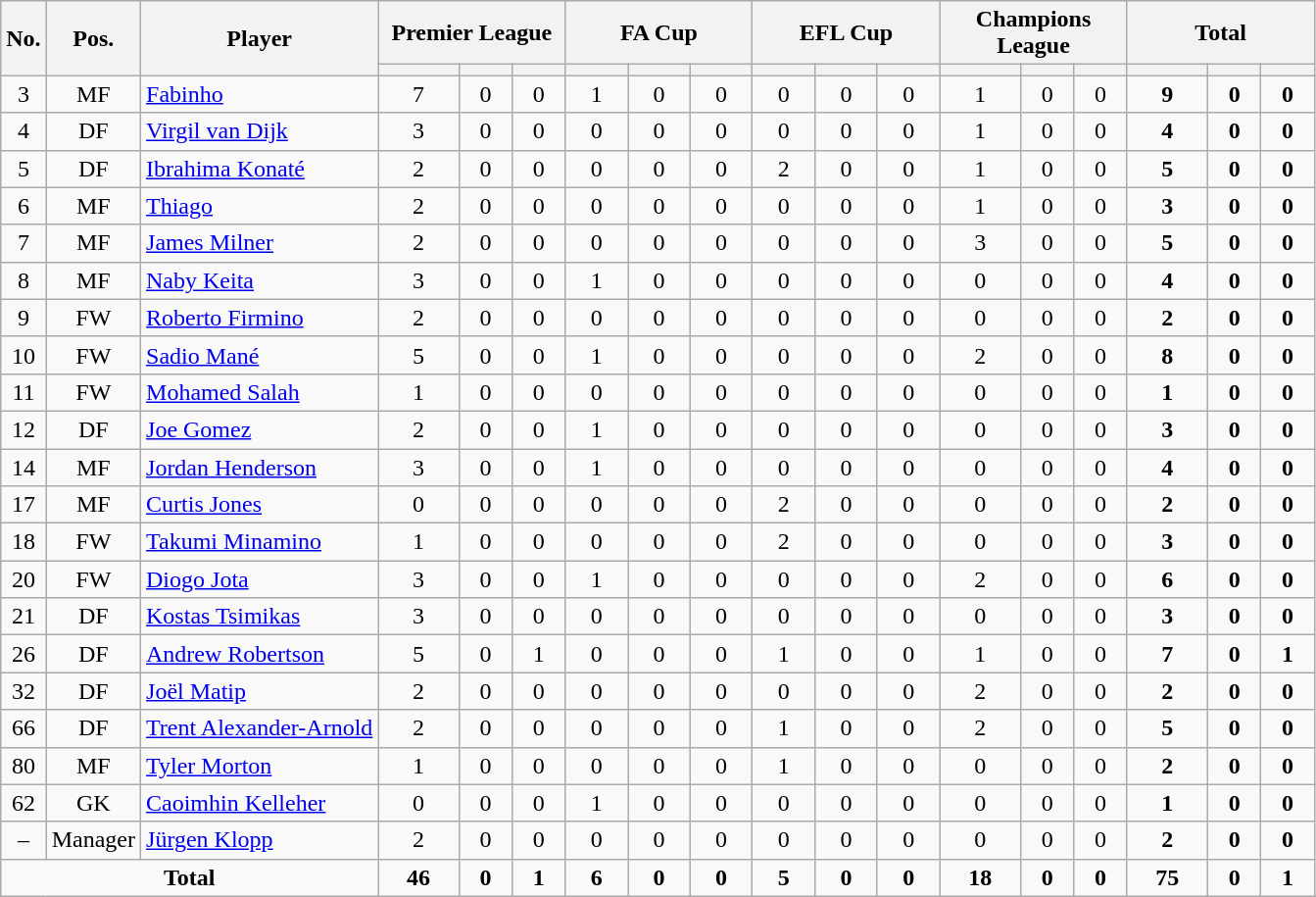<table class="wikitable sortable" style="text-align:center">
<tr>
<th rowspan="2">No.</th>
<th rowspan="2">Pos.</th>
<th rowspan="2">Player</th>
<th colspan="3" style="width:120px;">Premier League</th>
<th colspan="3" style="width:120px;">FA Cup</th>
<th colspan="3" style="width:120px;">EFL Cup</th>
<th colspan="3" style="width:120px;">Champions League</th>
<th colspan="3" style="width:120px;">Total</th>
</tr>
<tr>
<th></th>
<th></th>
<th></th>
<th></th>
<th></th>
<th></th>
<th></th>
<th></th>
<th></th>
<th></th>
<th></th>
<th></th>
<th></th>
<th></th>
<th></th>
</tr>
<tr>
<td>3</td>
<td>MF</td>
<td align="left"> <a href='#'>Fabinho</a></td>
<td>7</td>
<td>0</td>
<td>0</td>
<td>1</td>
<td>0</td>
<td>0</td>
<td>0</td>
<td>0</td>
<td>0</td>
<td>1</td>
<td>0</td>
<td>0</td>
<td><strong>9</strong></td>
<td><strong>0</strong></td>
<td><strong>0</strong></td>
</tr>
<tr>
<td>4</td>
<td>DF</td>
<td align="left"> <a href='#'>Virgil van Dijk</a></td>
<td>3</td>
<td>0</td>
<td>0</td>
<td>0</td>
<td>0</td>
<td>0</td>
<td>0</td>
<td>0</td>
<td>0</td>
<td>1</td>
<td>0</td>
<td>0</td>
<td><strong>4</strong></td>
<td><strong>0</strong></td>
<td><strong>0</strong></td>
</tr>
<tr>
<td>5</td>
<td>DF</td>
<td align="left"> <a href='#'>Ibrahima Konaté</a></td>
<td>2</td>
<td>0</td>
<td>0</td>
<td>0</td>
<td>0</td>
<td>0</td>
<td>2</td>
<td>0</td>
<td>0</td>
<td>1</td>
<td>0</td>
<td>0</td>
<td><strong>5</strong></td>
<td><strong>0</strong></td>
<td><strong>0</strong></td>
</tr>
<tr>
<td>6</td>
<td>MF</td>
<td align="left"> <a href='#'>Thiago</a></td>
<td>2</td>
<td>0</td>
<td>0</td>
<td>0</td>
<td>0</td>
<td>0</td>
<td>0</td>
<td>0</td>
<td>0</td>
<td>1</td>
<td>0</td>
<td>0</td>
<td><strong>3</strong></td>
<td><strong>0</strong></td>
<td><strong>0</strong></td>
</tr>
<tr>
<td>7</td>
<td>MF</td>
<td align="left"> <a href='#'>James Milner</a></td>
<td>2</td>
<td>0</td>
<td>0</td>
<td>0</td>
<td>0</td>
<td>0</td>
<td>0</td>
<td>0</td>
<td>0</td>
<td>3</td>
<td>0</td>
<td>0</td>
<td><strong>5</strong></td>
<td><strong>0</strong></td>
<td><strong>0</strong></td>
</tr>
<tr>
<td>8</td>
<td>MF</td>
<td align="left"> <a href='#'>Naby Keita</a></td>
<td>3</td>
<td>0</td>
<td>0</td>
<td>1</td>
<td>0</td>
<td>0</td>
<td>0</td>
<td>0</td>
<td>0</td>
<td>0</td>
<td>0</td>
<td>0</td>
<td><strong>4</strong></td>
<td><strong>0</strong></td>
<td><strong>0</strong></td>
</tr>
<tr>
<td>9</td>
<td>FW</td>
<td style="text-align:left;"> <a href='#'>Roberto Firmino</a></td>
<td>2</td>
<td>0</td>
<td>0</td>
<td>0</td>
<td>0</td>
<td>0</td>
<td>0</td>
<td>0</td>
<td>0</td>
<td>0</td>
<td>0</td>
<td>0</td>
<td><strong>2</strong></td>
<td><strong>0</strong></td>
<td><strong>0</strong></td>
</tr>
<tr>
<td>10</td>
<td>FW</td>
<td align="left"> <a href='#'>Sadio Mané</a></td>
<td>5</td>
<td>0</td>
<td>0</td>
<td>1</td>
<td>0</td>
<td>0</td>
<td>0</td>
<td>0</td>
<td>0</td>
<td>2</td>
<td>0</td>
<td>0</td>
<td><strong>8</strong></td>
<td><strong>0</strong></td>
<td><strong>0</strong></td>
</tr>
<tr>
<td>11</td>
<td>FW</td>
<td align="left"> <a href='#'>Mohamed Salah</a></td>
<td>1</td>
<td>0</td>
<td>0</td>
<td>0</td>
<td>0</td>
<td>0</td>
<td>0</td>
<td>0</td>
<td>0</td>
<td>0</td>
<td>0</td>
<td>0</td>
<td><strong>1</strong></td>
<td><strong>0</strong></td>
<td><strong>0</strong></td>
</tr>
<tr>
<td>12</td>
<td>DF</td>
<td align="left"> <a href='#'>Joe Gomez</a></td>
<td>2</td>
<td>0</td>
<td>0</td>
<td>1</td>
<td>0</td>
<td>0</td>
<td>0</td>
<td>0</td>
<td>0</td>
<td>0</td>
<td>0</td>
<td>0</td>
<td><strong>3</strong></td>
<td><strong>0</strong></td>
<td><strong>0</strong></td>
</tr>
<tr>
<td>14</td>
<td>MF</td>
<td align="left"> <a href='#'>Jordan Henderson</a></td>
<td>3</td>
<td>0</td>
<td>0</td>
<td>1</td>
<td>0</td>
<td>0</td>
<td>0</td>
<td>0</td>
<td>0</td>
<td>0</td>
<td>0</td>
<td>0</td>
<td><strong>4</strong></td>
<td><strong>0</strong></td>
<td><strong>0</strong></td>
</tr>
<tr>
<td>17</td>
<td>MF</td>
<td align="left"> <a href='#'>Curtis Jones</a></td>
<td>0</td>
<td>0</td>
<td>0</td>
<td>0</td>
<td>0</td>
<td>0</td>
<td>2</td>
<td>0</td>
<td>0</td>
<td>0</td>
<td>0</td>
<td>0</td>
<td><strong>2</strong></td>
<td><strong>0</strong></td>
<td><strong>0</strong></td>
</tr>
<tr>
<td>18</td>
<td>FW</td>
<td align="left"> <a href='#'>Takumi Minamino</a></td>
<td>1</td>
<td>0</td>
<td>0</td>
<td>0</td>
<td>0</td>
<td>0</td>
<td>2</td>
<td>0</td>
<td>0</td>
<td>0</td>
<td>0</td>
<td>0</td>
<td><strong>3</strong></td>
<td><strong>0</strong></td>
<td><strong>0</strong></td>
</tr>
<tr>
<td>20</td>
<td>FW</td>
<td align="left"> <a href='#'>Diogo Jota</a></td>
<td>3</td>
<td>0</td>
<td>0</td>
<td>1</td>
<td>0</td>
<td>0</td>
<td>0</td>
<td>0</td>
<td>0</td>
<td>2</td>
<td>0</td>
<td>0</td>
<td><strong>6</strong></td>
<td><strong>0</strong></td>
<td><strong>0</strong></td>
</tr>
<tr>
<td>21</td>
<td>DF</td>
<td align="left"> <a href='#'>Kostas Tsimikas</a></td>
<td>3</td>
<td>0</td>
<td>0</td>
<td>0</td>
<td>0</td>
<td>0</td>
<td>0</td>
<td>0</td>
<td>0</td>
<td>0</td>
<td>0</td>
<td>0</td>
<td><strong>3</strong></td>
<td><strong>0</strong></td>
<td><strong>0</strong></td>
</tr>
<tr>
<td>26</td>
<td>DF</td>
<td align="left"> <a href='#'>Andrew Robertson</a></td>
<td>5</td>
<td>0</td>
<td>1</td>
<td>0</td>
<td>0</td>
<td>0</td>
<td>1</td>
<td>0</td>
<td>0</td>
<td>1</td>
<td>0</td>
<td>0</td>
<td><strong>7</strong></td>
<td><strong>0</strong></td>
<td><strong>1</strong></td>
</tr>
<tr>
<td>32</td>
<td>DF</td>
<td align="left"> <a href='#'>Joël Matip</a></td>
<td>2</td>
<td>0</td>
<td>0</td>
<td>0</td>
<td>0</td>
<td>0</td>
<td>0</td>
<td>0</td>
<td>0</td>
<td>2</td>
<td>0</td>
<td>0</td>
<td><strong>2</strong></td>
<td><strong>0</strong></td>
<td><strong>0</strong></td>
</tr>
<tr>
<td>66</td>
<td>DF</td>
<td align="left"> <a href='#'>Trent Alexander-Arnold</a></td>
<td>2</td>
<td>0</td>
<td>0</td>
<td>0</td>
<td>0</td>
<td>0</td>
<td>1</td>
<td>0</td>
<td>0</td>
<td>2</td>
<td>0</td>
<td>0</td>
<td><strong>5</strong></td>
<td><strong>0</strong></td>
<td><strong>0</strong></td>
</tr>
<tr>
<td>80</td>
<td>MF</td>
<td align="left"> <a href='#'>Tyler Morton</a></td>
<td>1</td>
<td>0</td>
<td>0</td>
<td>0</td>
<td>0</td>
<td>0</td>
<td>1</td>
<td>0</td>
<td>0</td>
<td>0</td>
<td>0</td>
<td>0</td>
<td><strong>2</strong></td>
<td><strong>0</strong></td>
<td><strong>0</strong></td>
</tr>
<tr>
<td>62</td>
<td>GK</td>
<td align="left"> <a href='#'>Caoimhin Kelleher</a></td>
<td>0</td>
<td>0</td>
<td>0</td>
<td>1</td>
<td>0</td>
<td>0</td>
<td>0</td>
<td>0</td>
<td>0</td>
<td>0</td>
<td>0</td>
<td>0</td>
<td><strong>1</strong></td>
<td><strong>0</strong></td>
<td><strong>0</strong></td>
</tr>
<tr>
<td>–</td>
<td>Manager</td>
<td align="left"> <a href='#'>Jürgen Klopp</a></td>
<td>2</td>
<td>0</td>
<td>0</td>
<td>0</td>
<td>0</td>
<td>0</td>
<td>0</td>
<td>0</td>
<td>0</td>
<td>0</td>
<td>0</td>
<td>0</td>
<td><strong>2</strong></td>
<td><strong>0</strong></td>
<td><strong>0</strong></td>
</tr>
<tr>
<td colspan=3><strong>Total</strong></td>
<td><strong>46</strong></td>
<td><strong>0</strong></td>
<td><strong>1</strong></td>
<td><strong>6</strong></td>
<td><strong>0</strong></td>
<td><strong>0</strong></td>
<td><strong>5</strong></td>
<td><strong>0</strong></td>
<td><strong>0</strong></td>
<td><strong>18</strong></td>
<td><strong>0</strong></td>
<td><strong>0</strong></td>
<td><strong>75</strong></td>
<td><strong>0</strong></td>
<td><strong>1</strong></td>
</tr>
</table>
